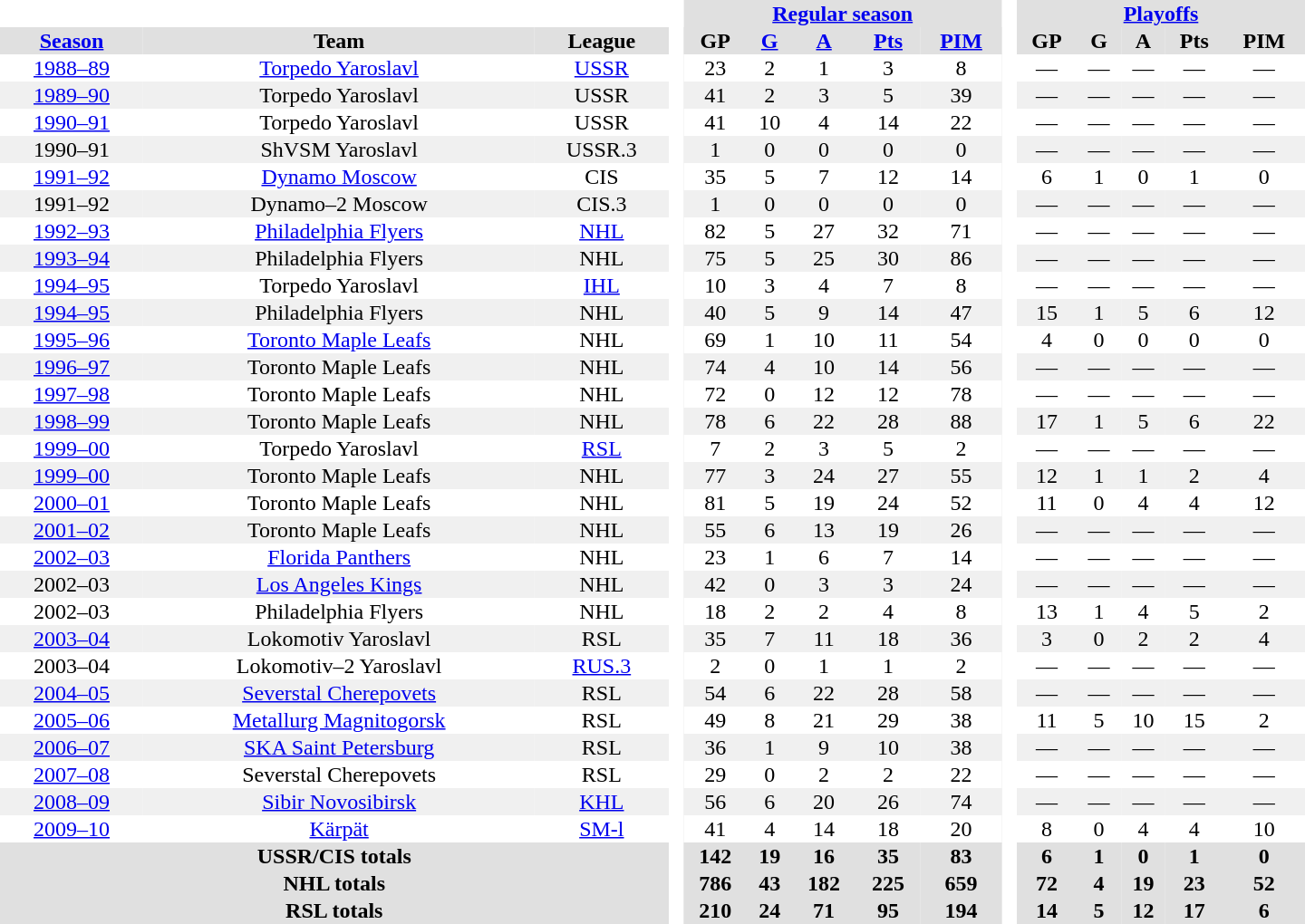<table border="0" cellpadding="1" cellspacing="0" style="text-align:center; width:60em;">
<tr style="background:#e0e0e0;">
<th colspan="3"  bgcolor="#ffffff"> </th>
<th rowspan="99" bgcolor="#ffffff"> </th>
<th colspan="5"><a href='#'>Regular season</a></th>
<th rowspan="99" bgcolor="#ffffff"> </th>
<th colspan="5"><a href='#'>Playoffs</a></th>
</tr>
<tr style="background:#e0e0e0;">
<th><a href='#'>Season</a></th>
<th>Team</th>
<th>League</th>
<th>GP</th>
<th><a href='#'>G</a></th>
<th><a href='#'>A</a></th>
<th><a href='#'>Pts</a></th>
<th><a href='#'>PIM</a></th>
<th>GP</th>
<th>G</th>
<th>A</th>
<th>Pts</th>
<th>PIM</th>
</tr>
<tr>
<td><a href='#'>1988–89</a></td>
<td><a href='#'>Torpedo Yaroslavl</a></td>
<td><a href='#'>USSR</a></td>
<td>23</td>
<td>2</td>
<td>1</td>
<td>3</td>
<td>8</td>
<td>—</td>
<td>—</td>
<td>—</td>
<td>—</td>
<td>—</td>
</tr>
<tr bgcolor="#f0f0f0">
<td><a href='#'>1989–90</a></td>
<td>Torpedo Yaroslavl</td>
<td>USSR</td>
<td>41</td>
<td>2</td>
<td>3</td>
<td>5</td>
<td>39</td>
<td>—</td>
<td>—</td>
<td>—</td>
<td>—</td>
<td>—</td>
</tr>
<tr>
<td><a href='#'>1990–91</a></td>
<td>Torpedo Yaroslavl</td>
<td>USSR</td>
<td>41</td>
<td>10</td>
<td>4</td>
<td>14</td>
<td>22</td>
<td>—</td>
<td>—</td>
<td>—</td>
<td>—</td>
<td>—</td>
</tr>
<tr bgcolor="#f0f0f0">
<td>1990–91</td>
<td>ShVSM Yaroslavl</td>
<td>USSR.3</td>
<td>1</td>
<td>0</td>
<td>0</td>
<td>0</td>
<td>0</td>
<td>—</td>
<td>—</td>
<td>—</td>
<td>—</td>
<td>—</td>
</tr>
<tr>
<td><a href='#'>1991–92</a></td>
<td><a href='#'>Dynamo Moscow</a></td>
<td>CIS</td>
<td>35</td>
<td>5</td>
<td>7</td>
<td>12</td>
<td>14</td>
<td>6</td>
<td>1</td>
<td>0</td>
<td>1</td>
<td>0</td>
</tr>
<tr bgcolor="#f0f0f0">
<td>1991–92</td>
<td>Dynamo–2 Moscow</td>
<td>CIS.3</td>
<td>1</td>
<td>0</td>
<td>0</td>
<td>0</td>
<td>0</td>
<td>—</td>
<td>—</td>
<td>—</td>
<td>—</td>
<td>—</td>
</tr>
<tr>
<td><a href='#'>1992–93</a></td>
<td><a href='#'>Philadelphia Flyers</a></td>
<td><a href='#'>NHL</a></td>
<td>82</td>
<td>5</td>
<td>27</td>
<td>32</td>
<td>71</td>
<td>—</td>
<td>—</td>
<td>—</td>
<td>—</td>
<td>—</td>
</tr>
<tr bgcolor="#f0f0f0">
<td><a href='#'>1993–94</a></td>
<td>Philadelphia Flyers</td>
<td>NHL</td>
<td>75</td>
<td>5</td>
<td>25</td>
<td>30</td>
<td>86</td>
<td>—</td>
<td>—</td>
<td>—</td>
<td>—</td>
<td>—</td>
</tr>
<tr>
<td><a href='#'>1994–95</a></td>
<td>Torpedo Yaroslavl</td>
<td><a href='#'>IHL</a></td>
<td>10</td>
<td>3</td>
<td>4</td>
<td>7</td>
<td>8</td>
<td>—</td>
<td>—</td>
<td>—</td>
<td>—</td>
<td>—</td>
</tr>
<tr bgcolor="#f0f0f0">
<td><a href='#'>1994–95</a></td>
<td>Philadelphia Flyers</td>
<td>NHL</td>
<td>40</td>
<td>5</td>
<td>9</td>
<td>14</td>
<td>47</td>
<td>15</td>
<td>1</td>
<td>5</td>
<td>6</td>
<td>12</td>
</tr>
<tr>
<td><a href='#'>1995–96</a></td>
<td><a href='#'>Toronto Maple Leafs</a></td>
<td>NHL</td>
<td>69</td>
<td>1</td>
<td>10</td>
<td>11</td>
<td>54</td>
<td>4</td>
<td>0</td>
<td>0</td>
<td>0</td>
<td>0</td>
</tr>
<tr bgcolor="#f0f0f0">
<td><a href='#'>1996–97</a></td>
<td>Toronto Maple Leafs</td>
<td>NHL</td>
<td>74</td>
<td>4</td>
<td>10</td>
<td>14</td>
<td>56</td>
<td>—</td>
<td>—</td>
<td>—</td>
<td>—</td>
<td>—</td>
</tr>
<tr>
<td><a href='#'>1997–98</a></td>
<td>Toronto Maple Leafs</td>
<td>NHL</td>
<td>72</td>
<td>0</td>
<td>12</td>
<td>12</td>
<td>78</td>
<td>—</td>
<td>—</td>
<td>—</td>
<td>—</td>
<td>—</td>
</tr>
<tr bgcolor="#f0f0f0">
<td><a href='#'>1998–99</a></td>
<td>Toronto Maple Leafs</td>
<td>NHL</td>
<td>78</td>
<td>6</td>
<td>22</td>
<td>28</td>
<td>88</td>
<td>17</td>
<td>1</td>
<td>5</td>
<td>6</td>
<td>22</td>
</tr>
<tr>
<td><a href='#'>1999–00</a></td>
<td>Torpedo Yaroslavl</td>
<td><a href='#'>RSL</a></td>
<td>7</td>
<td>2</td>
<td>3</td>
<td>5</td>
<td>2</td>
<td>—</td>
<td>—</td>
<td>—</td>
<td>—</td>
<td>—</td>
</tr>
<tr bgcolor="#f0f0f0">
<td><a href='#'>1999–00</a></td>
<td>Toronto Maple Leafs</td>
<td>NHL</td>
<td>77</td>
<td>3</td>
<td>24</td>
<td>27</td>
<td>55</td>
<td>12</td>
<td>1</td>
<td>1</td>
<td>2</td>
<td>4</td>
</tr>
<tr>
<td><a href='#'>2000–01</a></td>
<td>Toronto Maple Leafs</td>
<td>NHL</td>
<td>81</td>
<td>5</td>
<td>19</td>
<td>24</td>
<td>52</td>
<td>11</td>
<td>0</td>
<td>4</td>
<td>4</td>
<td>12</td>
</tr>
<tr bgcolor="#f0f0f0">
<td><a href='#'>2001–02</a></td>
<td>Toronto Maple Leafs</td>
<td>NHL</td>
<td>55</td>
<td>6</td>
<td>13</td>
<td>19</td>
<td>26</td>
<td>—</td>
<td>—</td>
<td>—</td>
<td>—</td>
<td>—</td>
</tr>
<tr>
<td><a href='#'>2002–03</a></td>
<td><a href='#'>Florida Panthers</a></td>
<td>NHL</td>
<td>23</td>
<td>1</td>
<td>6</td>
<td>7</td>
<td>14</td>
<td>—</td>
<td>—</td>
<td>—</td>
<td>—</td>
<td>—</td>
</tr>
<tr bgcolor="#f0f0f0">
<td>2002–03</td>
<td><a href='#'>Los Angeles Kings</a></td>
<td>NHL</td>
<td>42</td>
<td>0</td>
<td>3</td>
<td>3</td>
<td>24</td>
<td>—</td>
<td>—</td>
<td>—</td>
<td>—</td>
<td>—</td>
</tr>
<tr>
<td>2002–03</td>
<td>Philadelphia Flyers</td>
<td>NHL</td>
<td>18</td>
<td>2</td>
<td>2</td>
<td>4</td>
<td>8</td>
<td>13</td>
<td>1</td>
<td>4</td>
<td>5</td>
<td>2</td>
</tr>
<tr bgcolor="#f0f0f0">
<td><a href='#'>2003–04</a></td>
<td>Lokomotiv Yaroslavl</td>
<td>RSL</td>
<td>35</td>
<td>7</td>
<td>11</td>
<td>18</td>
<td>36</td>
<td>3</td>
<td>0</td>
<td>2</td>
<td>2</td>
<td>4</td>
</tr>
<tr>
<td>2003–04</td>
<td>Lokomotiv–2 Yaroslavl</td>
<td><a href='#'>RUS.3</a></td>
<td>2</td>
<td>0</td>
<td>1</td>
<td>1</td>
<td>2</td>
<td>—</td>
<td>—</td>
<td>—</td>
<td>—</td>
<td>—</td>
</tr>
<tr bgcolor="#f0f0f0">
<td><a href='#'>2004–05</a></td>
<td><a href='#'>Severstal Cherepovets</a></td>
<td>RSL</td>
<td>54</td>
<td>6</td>
<td>22</td>
<td>28</td>
<td>58</td>
<td>—</td>
<td>—</td>
<td>—</td>
<td>—</td>
<td>—</td>
</tr>
<tr>
<td><a href='#'>2005–06</a></td>
<td><a href='#'>Metallurg Magnitogorsk</a></td>
<td>RSL</td>
<td>49</td>
<td>8</td>
<td>21</td>
<td>29</td>
<td>38</td>
<td>11</td>
<td>5</td>
<td>10</td>
<td>15</td>
<td>2</td>
</tr>
<tr bgcolor="#f0f0f0">
<td><a href='#'>2006–07</a></td>
<td><a href='#'>SKA Saint Petersburg</a></td>
<td>RSL</td>
<td>36</td>
<td>1</td>
<td>9</td>
<td>10</td>
<td>38</td>
<td>—</td>
<td>—</td>
<td>—</td>
<td>—</td>
<td>—</td>
</tr>
<tr>
<td><a href='#'>2007–08</a></td>
<td>Severstal Cherepovets</td>
<td>RSL</td>
<td>29</td>
<td>0</td>
<td>2</td>
<td>2</td>
<td>22</td>
<td>—</td>
<td>—</td>
<td>—</td>
<td>—</td>
<td>—</td>
</tr>
<tr bgcolor="#f0f0f0">
<td><a href='#'>2008–09</a></td>
<td><a href='#'>Sibir Novosibirsk</a></td>
<td><a href='#'>KHL</a></td>
<td>56</td>
<td>6</td>
<td>20</td>
<td>26</td>
<td>74</td>
<td>—</td>
<td>—</td>
<td>—</td>
<td>—</td>
<td>—</td>
</tr>
<tr>
<td><a href='#'>2009–10</a></td>
<td><a href='#'>Kärpät</a></td>
<td><a href='#'>SM-l</a></td>
<td>41</td>
<td>4</td>
<td>14</td>
<td>18</td>
<td>20</td>
<td>8</td>
<td>0</td>
<td>4</td>
<td>4</td>
<td>10</td>
</tr>
<tr bgcolor="#e0e0e0">
<th colspan="3">USSR/CIS totals</th>
<th>142</th>
<th>19</th>
<th>16</th>
<th>35</th>
<th>83</th>
<th>6</th>
<th>1</th>
<th>0</th>
<th>1</th>
<th>0</th>
</tr>
<tr bgcolor="#e0e0e0">
<th colspan="3">NHL totals</th>
<th>786</th>
<th>43</th>
<th>182</th>
<th>225</th>
<th>659</th>
<th>72</th>
<th>4</th>
<th>19</th>
<th>23</th>
<th>52</th>
</tr>
<tr bgcolor="#e0e0e0">
<th colspan="3">RSL totals</th>
<th>210</th>
<th>24</th>
<th>71</th>
<th>95</th>
<th>194</th>
<th>14</th>
<th>5</th>
<th>12</th>
<th>17</th>
<th>6</th>
</tr>
</table>
